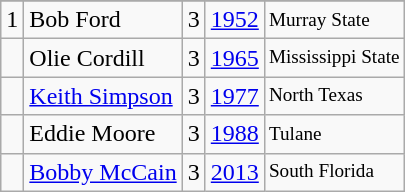<table class="wikitable">
<tr>
</tr>
<tr>
<td>1</td>
<td>Bob Ford</td>
<td>3</td>
<td><a href='#'>1952</a></td>
<td style="font-size:80%;">Murray State</td>
</tr>
<tr>
<td></td>
<td>Olie Cordill</td>
<td>3</td>
<td><a href='#'>1965</a></td>
<td style="font-size:80%;">Mississippi State</td>
</tr>
<tr>
<td></td>
<td><a href='#'>Keith Simpson</a></td>
<td>3</td>
<td><a href='#'>1977</a></td>
<td style="font-size:80%;">North Texas</td>
</tr>
<tr>
<td></td>
<td>Eddie Moore</td>
<td>3</td>
<td><a href='#'>1988</a></td>
<td style="font-size:80%;">Tulane</td>
</tr>
<tr>
<td></td>
<td><a href='#'>Bobby McCain</a></td>
<td>3</td>
<td><a href='#'>2013</a></td>
<td style="font-size:80%;">South Florida</td>
</tr>
</table>
